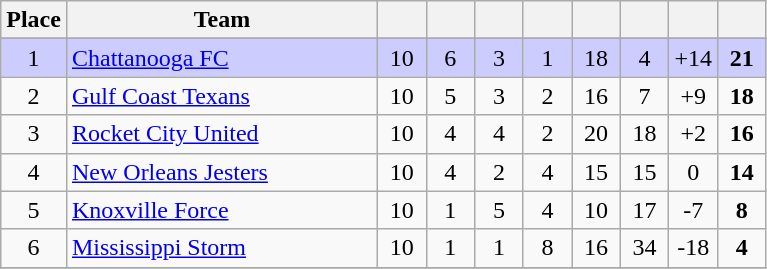<table class="wikitable" style="text-align: center;">
<tr>
<th>Place</th>
<th width="200">Team</th>
<th width="25"></th>
<th width="25"></th>
<th width="25"></th>
<th width="25"></th>
<th width="25"></th>
<th width="25"></th>
<th width="25"></th>
<th width="25"></th>
</tr>
<tr>
</tr>
<tr bgcolor=#ccccff>
<td>1</td>
<td align=left><a href='#'>Chattanooga FC</a></td>
<td>10</td>
<td>6</td>
<td>3</td>
<td>1</td>
<td>18</td>
<td>4</td>
<td>+14</td>
<td><strong>21</strong></td>
</tr>
<tr>
<td>2</td>
<td align=left><a href='#'>Gulf Coast Texans</a></td>
<td>10</td>
<td>5</td>
<td>3</td>
<td>2</td>
<td>16</td>
<td>7</td>
<td>+9</td>
<td><strong>18</strong></td>
</tr>
<tr>
<td>3</td>
<td align=left><a href='#'>Rocket City United</a></td>
<td>10</td>
<td>4</td>
<td>4</td>
<td>2</td>
<td>20</td>
<td>18</td>
<td>+2</td>
<td><strong>16</strong></td>
</tr>
<tr>
<td>4</td>
<td align=left><a href='#'>New Orleans Jesters</a></td>
<td>10</td>
<td>4</td>
<td>2</td>
<td>4</td>
<td>15</td>
<td>15</td>
<td>0</td>
<td><strong>14</strong></td>
</tr>
<tr>
<td>5</td>
<td align=left><a href='#'>Knoxville Force</a></td>
<td>10</td>
<td>1</td>
<td>5</td>
<td>4</td>
<td>10</td>
<td>17</td>
<td>-7</td>
<td><strong>8</strong></td>
</tr>
<tr>
<td>6</td>
<td align=left><a href='#'>Mississippi Storm</a></td>
<td>10</td>
<td>1</td>
<td>1</td>
<td>8</td>
<td>16</td>
<td>34</td>
<td>-18</td>
<td><strong>4</strong></td>
</tr>
<tr>
</tr>
</table>
